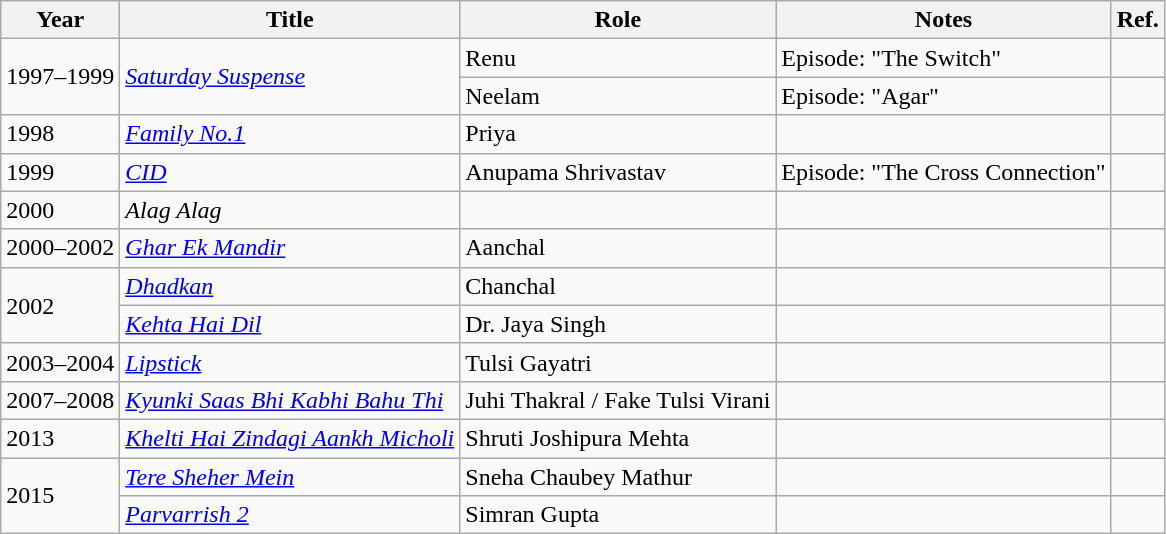<table class="wikitable sortable">
<tr>
<th>Year</th>
<th>Title</th>
<th>Role</th>
<th class="unsortable">Notes</th>
<th class="unsortable">Ref.</th>
</tr>
<tr>
<td rowspan="2">1997–1999</td>
<td rowspan="2"><em><a href='#'>Saturday Suspense</a></em></td>
<td>Renu</td>
<td>Episode: "The Switch"</td>
<td></td>
</tr>
<tr>
<td>Neelam</td>
<td>Episode: "Agar"</td>
<td></td>
</tr>
<tr>
<td>1998</td>
<td><em><a href='#'>Family No.1</a></em></td>
<td>Priya</td>
<td></td>
<td></td>
</tr>
<tr>
<td>1999</td>
<td><a href='#'><em>CID</em></a></td>
<td>Anupama Shrivastav</td>
<td>Episode: "The Cross Connection"</td>
<td></td>
</tr>
<tr>
<td>2000</td>
<td><em>Alag Alag</em></td>
<td></td>
<td></td>
<td></td>
</tr>
<tr>
<td>2000–2002</td>
<td><em><a href='#'>Ghar Ek Mandir</a></em></td>
<td>Aanchal</td>
<td></td>
<td></td>
</tr>
<tr>
<td rowspan="2">2002</td>
<td><em><a href='#'>Dhadkan</a></em></td>
<td>Chanchal</td>
<td></td>
<td></td>
</tr>
<tr>
<td><em><a href='#'>Kehta Hai Dil</a></em></td>
<td>Dr. Jaya Singh</td>
<td></td>
<td></td>
</tr>
<tr>
<td>2003–2004</td>
<td><em><a href='#'>Lipstick</a></em></td>
<td>Tulsi Gayatri</td>
<td></td>
<td></td>
</tr>
<tr>
<td>2007–2008</td>
<td><em><a href='#'>Kyunki Saas Bhi Kabhi Bahu Thi</a></em></td>
<td>Juhi Thakral / Fake Tulsi Virani</td>
<td></td>
<td></td>
</tr>
<tr>
<td>2013</td>
<td><em><a href='#'>Khelti Hai Zindagi Aankh Micholi</a></em></td>
<td>Shruti Joshipura Mehta</td>
<td></td>
<td></td>
</tr>
<tr>
<td rowspan="2">2015</td>
<td><em><a href='#'>Tere Sheher Mein</a></em></td>
<td>Sneha Chaubey Mathur</td>
<td></td>
<td></td>
</tr>
<tr>
<td><em><a href='#'>Parvarrish 2</a></em></td>
<td>Simran Gupta</td>
<td></td>
<td></td>
</tr>
</table>
